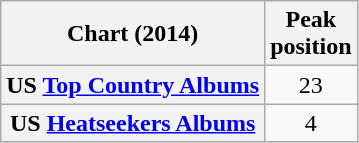<table class="wikitable plainrowheaders" style="text-align:center;">
<tr>
<th>Chart (2014)</th>
<th>Peak<br>position</th>
</tr>
<tr>
<th scope="row">US <a href='#'>Top Country Albums</a></th>
<td>23</td>
</tr>
<tr>
<th scope="row">US <a href='#'>Heatseekers Albums</a></th>
<td>4</td>
</tr>
</table>
